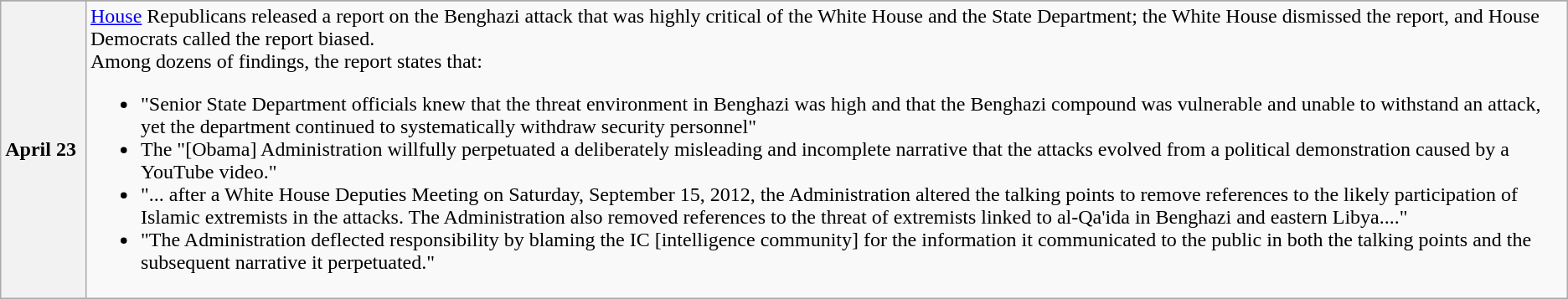<table class="wikitable">
<tr>
</tr>
<tr>
<th>April 23 </th>
<td><a href='#'>House</a> Republicans released a report on the Benghazi attack that was highly critical of the White House and the State Department; the White House dismissed the report, and House Democrats called the report biased.<br>Among dozens of findings, the report states that:<ul><li>"Senior State Department officials knew that the threat environment in Benghazi was high and that the Benghazi compound was vulnerable and unable to withstand an attack, yet the department continued to systematically withdraw security personnel"</li><li>The "[Obama] Administration willfully perpetuated a deliberately misleading and incomplete narrative that the attacks evolved from a political demonstration caused by a YouTube video."</li><li>"... after a White House Deputies Meeting on Saturday, September 15, 2012, the Administration altered the talking points to remove references to the likely participation of Islamic extremists in the attacks. The Administration also removed references to the threat of extremists linked to al-Qa'ida in Benghazi and eastern Libya...."</li><li>"The Administration deflected responsibility by blaming the IC [intelligence community] for the information it communicated to the public in both the talking points and the subsequent narrative it perpetuated."</li></ul></td>
</tr>
</table>
